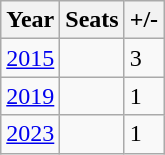<table class="wikitable">
<tr>
<th>Year</th>
<th>Seats</th>
<th>+/-</th>
</tr>
<tr>
<td><a href='#'>2015</a></td>
<td></td>
<td> 3</td>
</tr>
<tr>
<td><a href='#'>2019</a></td>
<td></td>
<td> 1</td>
</tr>
<tr>
<td><a href='#'>2023</a></td>
<td></td>
<td> 1</td>
</tr>
</table>
